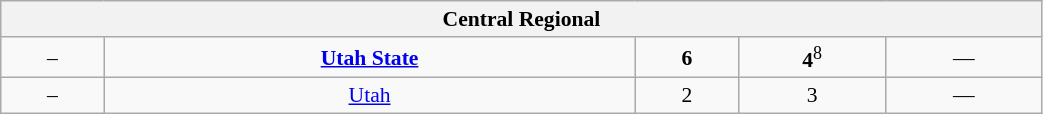<table class="wikitable" style="font-size:90%; width: 55%; text-align: center">
<tr>
<th colspan=5>Central Regional</th>
</tr>
<tr>
<td>–</td>
<td><strong><a href='#'>Utah State</a></strong></td>
<td><strong>6</strong></td>
<td><strong>4</strong><sup>8</sup></td>
<td>—</td>
</tr>
<tr>
<td>–</td>
<td><a href='#'>Utah</a></td>
<td>2</td>
<td>3</td>
<td>—</td>
</tr>
</table>
